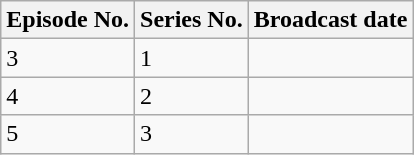<table class="wikitable">
<tr>
<th>Episode No.</th>
<th>Series No.</th>
<th>Broadcast date</th>
</tr>
<tr>
<td>3</td>
<td>1</td>
<td></td>
</tr>
<tr>
<td>4</td>
<td>2</td>
<td></td>
</tr>
<tr>
<td>5</td>
<td>3</td>
<td></td>
</tr>
</table>
